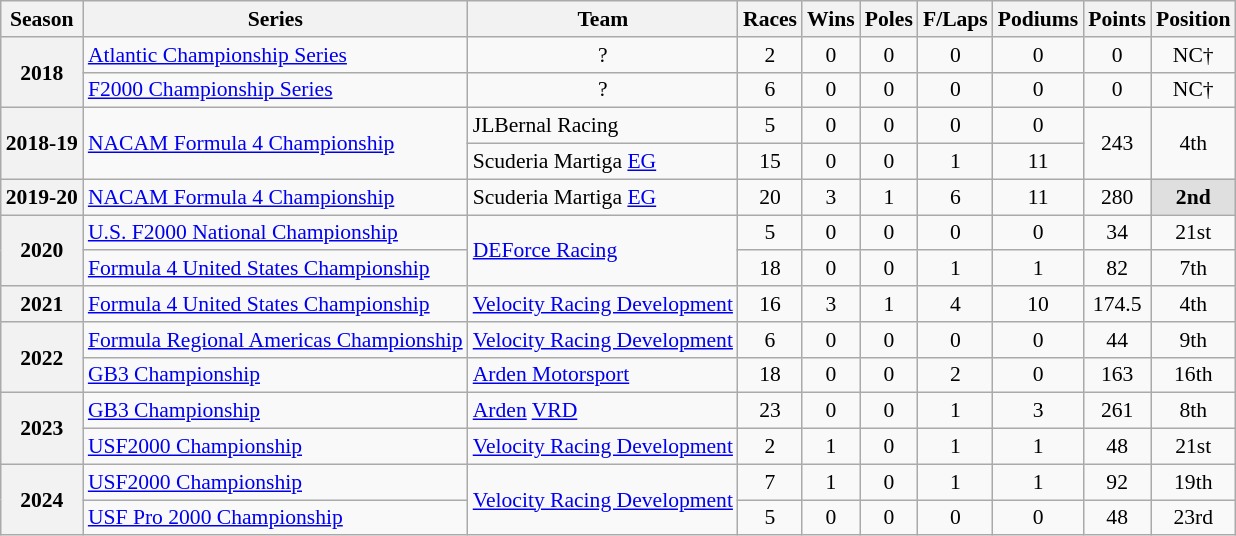<table class="wikitable" style="font-size: 90%; text-align:center">
<tr>
<th>Season</th>
<th>Series</th>
<th>Team</th>
<th>Races</th>
<th>Wins</th>
<th>Poles</th>
<th>F/Laps</th>
<th>Podiums</th>
<th>Points</th>
<th>Position</th>
</tr>
<tr>
<th rowspan=2>2018</th>
<td align=left><a href='#'>Atlantic Championship Series</a></td>
<td>?</td>
<td>2</td>
<td>0</td>
<td>0</td>
<td>0</td>
<td>0</td>
<td>0</td>
<td>NC†</td>
</tr>
<tr>
<td align=left><a href='#'>F2000 Championship Series</a></td>
<td>?</td>
<td>6</td>
<td>0</td>
<td>0</td>
<td>0</td>
<td>0</td>
<td>0</td>
<td>NC†</td>
</tr>
<tr>
<th rowspan=2>2018-19</th>
<td rowspan=2 align=left><a href='#'>NACAM Formula 4 Championship</a></td>
<td align=left>JLBernal Racing</td>
<td>5</td>
<td>0</td>
<td>0</td>
<td>0</td>
<td>0</td>
<td rowspan=2>243</td>
<td rowspan=2>4th</td>
</tr>
<tr>
<td align=left>Scuderia Martiga <a href='#'>EG</a></td>
<td>15</td>
<td>0</td>
<td>0</td>
<td>1</td>
<td>11</td>
</tr>
<tr>
<th>2019-20</th>
<td align=left><a href='#'>NACAM Formula 4 Championship</a></td>
<td align=left>Scuderia Martiga <a href='#'>EG</a></td>
<td>20</td>
<td>3</td>
<td>1</td>
<td>6</td>
<td>11</td>
<td>280</td>
<td style="background:#DFDFDF;"><strong>2nd</strong></td>
</tr>
<tr>
<th rowspan=2>2020</th>
<td align=left><a href='#'>U.S. F2000 National Championship</a></td>
<td rowspan=2 align=left><a href='#'>DEForce Racing</a></td>
<td>5</td>
<td>0</td>
<td>0</td>
<td>0</td>
<td>0</td>
<td>34</td>
<td>21st</td>
</tr>
<tr>
<td align=left><a href='#'>Formula 4 United States Championship</a></td>
<td>18</td>
<td>0</td>
<td>0</td>
<td>1</td>
<td>1</td>
<td>82</td>
<td>7th</td>
</tr>
<tr>
<th>2021</th>
<td align=left><a href='#'>Formula 4 United States Championship</a></td>
<td align=left><a href='#'>Velocity Racing Development</a></td>
<td>16</td>
<td>3</td>
<td>1</td>
<td>4</td>
<td>10</td>
<td>174.5</td>
<td>4th</td>
</tr>
<tr>
<th rowspan=2>2022</th>
<td align=left><a href='#'>Formula Regional Americas Championship</a></td>
<td align=left><a href='#'>Velocity Racing Development</a></td>
<td>6</td>
<td>0</td>
<td>0</td>
<td>0</td>
<td>0</td>
<td>44</td>
<td>9th</td>
</tr>
<tr>
<td align=left><a href='#'>GB3 Championship</a></td>
<td align=left><a href='#'>Arden Motorsport</a></td>
<td>18</td>
<td>0</td>
<td>0</td>
<td>2</td>
<td>0</td>
<td>163</td>
<td>16th</td>
</tr>
<tr>
<th rowspan="2">2023</th>
<td align=left><a href='#'>GB3 Championship</a></td>
<td align=left><a href='#'>Arden</a> <a href='#'>VRD</a></td>
<td>23</td>
<td>0</td>
<td>0</td>
<td>1</td>
<td>3</td>
<td>261</td>
<td>8th</td>
</tr>
<tr>
<td align=left><a href='#'>USF2000 Championship</a></td>
<td align=left><a href='#'>Velocity Racing Development</a></td>
<td>2</td>
<td>1</td>
<td>0</td>
<td>1</td>
<td>1</td>
<td>48</td>
<td>21st</td>
</tr>
<tr>
<th rowspan="2">2024</th>
<td align=left><a href='#'>USF2000 Championship</a></td>
<td rowspan="2" align=left><a href='#'>Velocity Racing Development</a></td>
<td>7</td>
<td>1</td>
<td>0</td>
<td>1</td>
<td>1</td>
<td>92</td>
<td>19th</td>
</tr>
<tr>
<td align=left><a href='#'>USF Pro 2000 Championship</a></td>
<td>5</td>
<td>0</td>
<td>0</td>
<td>0</td>
<td>0</td>
<td>48</td>
<td>23rd</td>
</tr>
</table>
